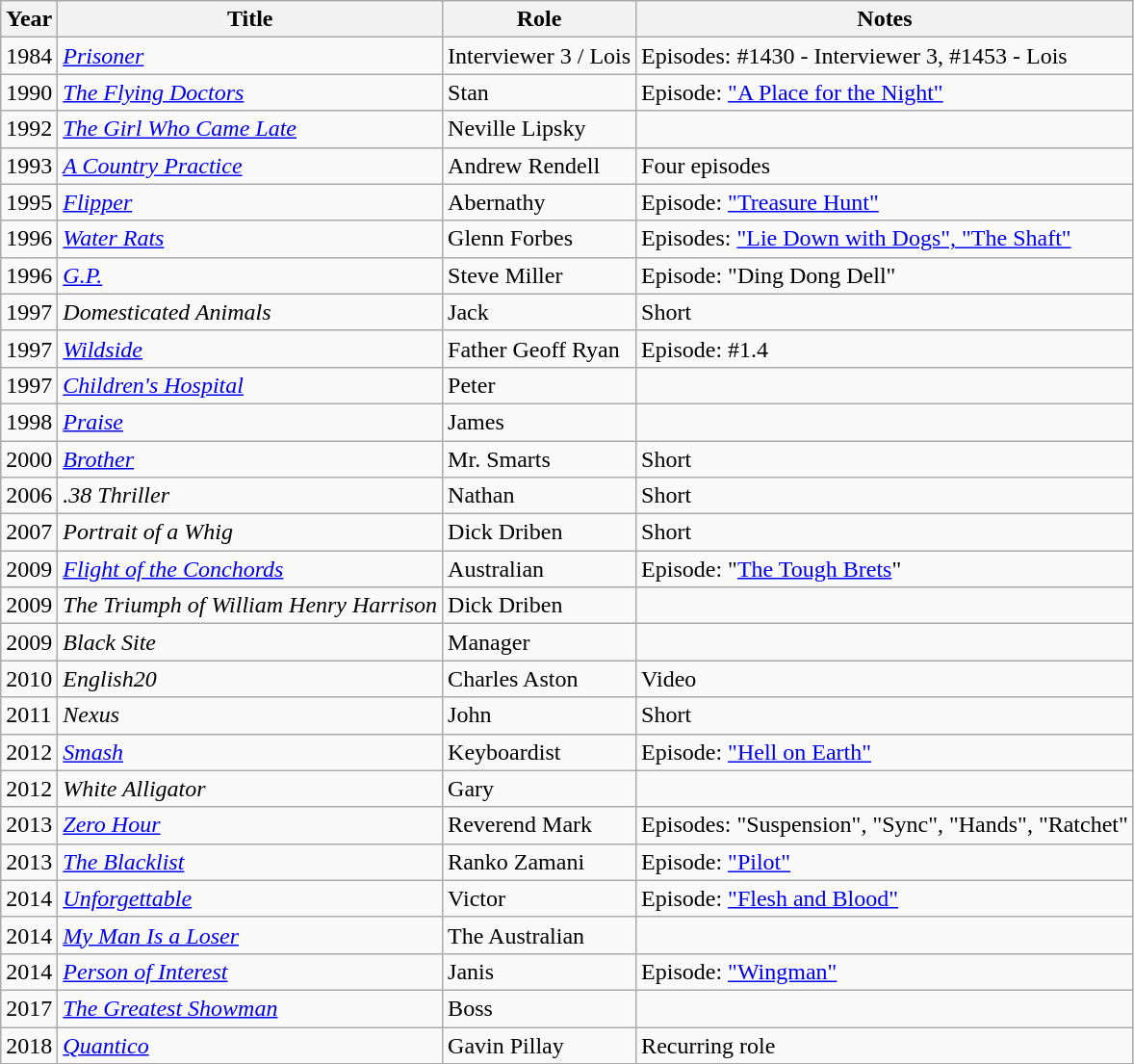<table class="wikitable sortable">
<tr>
<th>Year</th>
<th>Title</th>
<th>Role</th>
<th class="unsortable">Notes</th>
</tr>
<tr>
<td>1984</td>
<td><em><a href='#'>Prisoner</a></em></td>
<td>Interviewer 3 / Lois</td>
<td>Episodes: #1430 - Interviewer 3, #1453 - Lois</td>
</tr>
<tr>
<td>1990</td>
<td><em><a href='#'>The Flying Doctors</a></em></td>
<td>Stan</td>
<td>Episode: <a href='#'>"A Place for the Night"</a></td>
</tr>
<tr>
<td>1992</td>
<td><em><a href='#'>The Girl Who Came Late</a></em></td>
<td>Neville Lipsky</td>
<td></td>
</tr>
<tr>
<td>1993</td>
<td><em><a href='#'>A Country Practice</a></em></td>
<td>Andrew Rendell</td>
<td>Four episodes</td>
</tr>
<tr>
<td>1995</td>
<td><em><a href='#'>Flipper</a></em></td>
<td>Abernathy</td>
<td>Episode: <a href='#'>"Treasure Hunt"</a></td>
</tr>
<tr>
<td>1996</td>
<td><em><a href='#'>Water Rats</a></em></td>
<td>Glenn Forbes</td>
<td>Episodes: <a href='#'>"Lie Down with Dogs", "The Shaft"</a></td>
</tr>
<tr>
<td>1996</td>
<td><em><a href='#'>G.P.</a></em></td>
<td>Steve Miller</td>
<td>Episode: "Ding Dong Dell"</td>
</tr>
<tr>
<td>1997</td>
<td><em>Domesticated Animals</em></td>
<td>Jack</td>
<td>Short</td>
</tr>
<tr>
<td>1997</td>
<td><em><a href='#'>Wildside</a></em></td>
<td>Father Geoff Ryan</td>
<td>Episode: #1.4</td>
</tr>
<tr>
<td>1997</td>
<td><em><a href='#'>Children's Hospital</a></em></td>
<td>Peter</td>
<td></td>
</tr>
<tr>
<td>1998</td>
<td><em><a href='#'>Praise</a></em></td>
<td>James</td>
<td></td>
</tr>
<tr>
<td>2000</td>
<td><em><a href='#'>Brother</a></em></td>
<td>Mr. Smarts</td>
<td>Short</td>
</tr>
<tr>
<td>2006</td>
<td><em>.38 Thriller</em></td>
<td>Nathan</td>
<td>Short</td>
</tr>
<tr>
<td>2007</td>
<td><em>Portrait of a Whig</em></td>
<td>Dick Driben</td>
<td>Short</td>
</tr>
<tr>
<td>2009</td>
<td><em><a href='#'>Flight of the Conchords</a></em></td>
<td>Australian</td>
<td>Episode: "<a href='#'>The Tough Brets</a>"</td>
</tr>
<tr>
<td>2009</td>
<td><em>The Triumph of William Henry Harrison</em></td>
<td>Dick Driben</td>
<td></td>
</tr>
<tr>
<td>2009</td>
<td><em>Black Site</em></td>
<td>Manager</td>
<td></td>
</tr>
<tr>
<td>2010</td>
<td><em>English20</em></td>
<td>Charles Aston</td>
<td>Video</td>
</tr>
<tr>
<td>2011</td>
<td><em>Nexus</em></td>
<td>John</td>
<td>Short</td>
</tr>
<tr>
<td>2012</td>
<td><em><a href='#'>Smash</a></em></td>
<td>Keyboardist</td>
<td>Episode: <a href='#'>"Hell on Earth"</a></td>
</tr>
<tr>
<td>2012</td>
<td><em>White Alligator</em></td>
<td>Gary</td>
<td></td>
</tr>
<tr>
<td>2013</td>
<td><em><a href='#'>Zero Hour</a></em></td>
<td>Reverend Mark</td>
<td>Episodes: "Suspension", "Sync", "Hands", "Ratchet"</td>
</tr>
<tr>
<td>2013</td>
<td><em><a href='#'>The Blacklist</a></em></td>
<td>Ranko Zamani</td>
<td>Episode: <a href='#'>"Pilot"</a></td>
</tr>
<tr>
<td>2014</td>
<td><em><a href='#'>Unforgettable</a></em></td>
<td>Victor</td>
<td>Episode: <a href='#'>"Flesh and Blood"</a></td>
</tr>
<tr>
<td>2014</td>
<td><em><a href='#'>My Man Is a Loser</a></em></td>
<td>The Australian</td>
<td></td>
</tr>
<tr>
<td>2014</td>
<td><em><a href='#'>Person of Interest</a></em></td>
<td>Janis</td>
<td>Episode: <a href='#'>"Wingman"</a></td>
</tr>
<tr>
<td>2017</td>
<td><em><a href='#'>The Greatest Showman</a></em></td>
<td>Boss</td>
<td></td>
</tr>
<tr>
<td>2018</td>
<td><em><a href='#'>Quantico</a></em></td>
<td>Gavin Pillay</td>
<td>Recurring role</td>
</tr>
<tr>
</tr>
</table>
